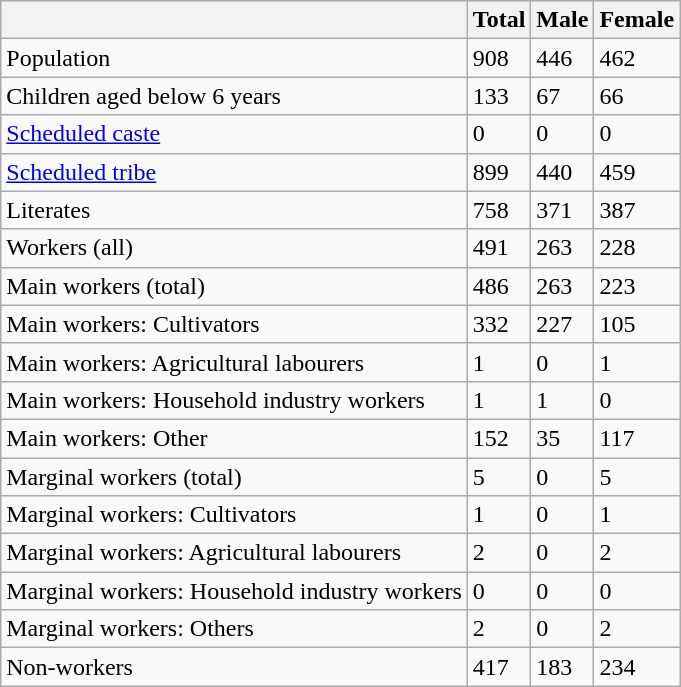<table class="wikitable sortable">
<tr>
<th></th>
<th>Total</th>
<th>Male</th>
<th>Female</th>
</tr>
<tr>
<td>Population</td>
<td>908</td>
<td>446</td>
<td>462</td>
</tr>
<tr>
<td>Children aged below 6 years</td>
<td>133</td>
<td>67</td>
<td>66</td>
</tr>
<tr>
<td><a href='#'>Scheduled caste</a></td>
<td>0</td>
<td>0</td>
<td>0</td>
</tr>
<tr>
<td><a href='#'>Scheduled tribe</a></td>
<td>899</td>
<td>440</td>
<td>459</td>
</tr>
<tr>
<td>Literates</td>
<td>758</td>
<td>371</td>
<td>387</td>
</tr>
<tr>
<td>Workers (all)</td>
<td>491</td>
<td>263</td>
<td>228</td>
</tr>
<tr>
<td>Main workers (total)</td>
<td>486</td>
<td>263</td>
<td>223</td>
</tr>
<tr>
<td>Main workers: Cultivators</td>
<td>332</td>
<td>227</td>
<td>105</td>
</tr>
<tr>
<td>Main workers: Agricultural labourers</td>
<td>1</td>
<td>0</td>
<td>1</td>
</tr>
<tr>
<td>Main workers: Household industry workers</td>
<td>1</td>
<td>1</td>
<td>0</td>
</tr>
<tr>
<td>Main workers: Other</td>
<td>152</td>
<td>35</td>
<td>117</td>
</tr>
<tr>
<td>Marginal workers (total)</td>
<td>5</td>
<td>0</td>
<td>5</td>
</tr>
<tr>
<td>Marginal workers: Cultivators</td>
<td>1</td>
<td>0</td>
<td>1</td>
</tr>
<tr>
<td>Marginal workers: Agricultural labourers</td>
<td>2</td>
<td>0</td>
<td>2</td>
</tr>
<tr>
<td>Marginal workers: Household industry workers</td>
<td>0</td>
<td>0</td>
<td>0</td>
</tr>
<tr>
<td>Marginal workers: Others</td>
<td>2</td>
<td>0</td>
<td>2</td>
</tr>
<tr>
<td>Non-workers</td>
<td>417</td>
<td>183</td>
<td>234</td>
</tr>
</table>
